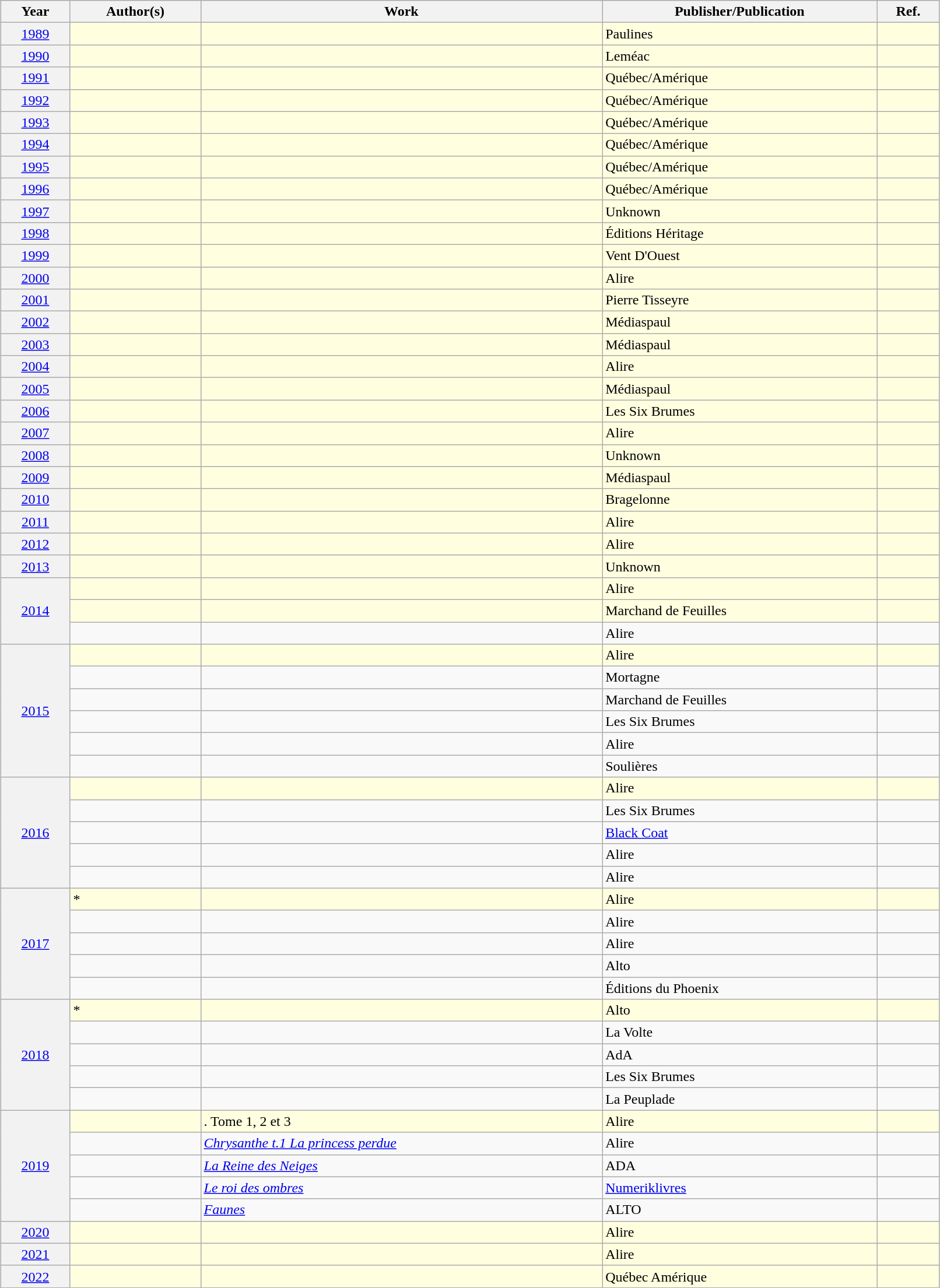<table class="sortable wikitable" width="85%" cellpadding="5" style="margin: 1em auto 1em auto">
<tr>
<th scope="col">Year</th>
<th scope="col">Author(s)</th>
<th scope="col">Work</th>
<th scope="col">Publisher/Publication</th>
<th class="unsortable">Ref.</th>
</tr>
<tr style="background:lightyellow;">
<th scope="row" align="center" style="font-weight:normal;"><a href='#'>1989</a></th>
<td></td>
<td></td>
<td>Paulines</td>
<td align="center"></td>
</tr>
<tr style="background:lightyellow;">
<th scope="row" align="center" style="font-weight:normal;"><a href='#'>1990</a></th>
<td></td>
<td></td>
<td>Leméac</td>
<td align="center"></td>
</tr>
<tr style="background:lightyellow;">
<th scope="row" align="center" style="font-weight:normal;"><a href='#'>1991</a></th>
<td></td>
<td></td>
<td>Québec/Amérique</td>
<td align="center"></td>
</tr>
<tr style="background:lightyellow;">
<th scope="row" align="center" style="font-weight:normal;"><a href='#'>1992</a></th>
<td></td>
<td></td>
<td>Québec/Amérique</td>
<td align="center"></td>
</tr>
<tr style="background:lightyellow;">
<th scope="row" align="center" style="font-weight:normal;"><a href='#'>1993</a></th>
<td></td>
<td></td>
<td>Québec/Amérique</td>
<td align="center"></td>
</tr>
<tr style="background:lightyellow;">
<th scope="row" align="center" style="font-weight:normal;"><a href='#'>1994</a></th>
<td></td>
<td></td>
<td>Québec/Amérique</td>
<td align="center"></td>
</tr>
<tr style="background:lightyellow;">
<th scope="row" align="center" style="font-weight:normal;"><a href='#'>1995</a></th>
<td></td>
<td></td>
<td>Québec/Amérique</td>
<td align="center"></td>
</tr>
<tr style="background:lightyellow;">
<th scope="row" align="center" style="font-weight:normal;"><a href='#'>1996</a></th>
<td></td>
<td></td>
<td>Québec/Amérique</td>
<td align="center"></td>
</tr>
<tr style="background:lightyellow;">
<th scope="row" align="center" style="font-weight:normal;"><a href='#'>1997</a></th>
<td></td>
<td></td>
<td>Unknown</td>
<td align="center"></td>
</tr>
<tr style="background:lightyellow;">
<th scope="row" align="center" style="font-weight:normal;"><a href='#'>1998</a></th>
<td></td>
<td></td>
<td>Éditions Héritage</td>
<td align="center"></td>
</tr>
<tr style="background:lightyellow;">
<th scope="row" align="center" style="font-weight:normal;"><a href='#'>1999</a></th>
<td></td>
<td></td>
<td>Vent D'Ouest</td>
<td align="center"></td>
</tr>
<tr style="background:lightyellow;">
<th scope="row" align="center" style="font-weight:normal;"><a href='#'>2000</a></th>
<td></td>
<td></td>
<td>Alire</td>
<td align="center"></td>
</tr>
<tr style="background:lightyellow;">
<th scope="row" align="center" style="font-weight:normal;"><a href='#'>2001</a></th>
<td></td>
<td></td>
<td>Pierre Tisseyre</td>
<td align="center"></td>
</tr>
<tr style="background:lightyellow;">
<th scope="row" align="center" style="font-weight:normal;"><a href='#'>2002</a></th>
<td></td>
<td></td>
<td>Médiaspaul</td>
<td align="center"></td>
</tr>
<tr style="background:lightyellow;">
<th scope="row" align="center" style="font-weight:normal;"><a href='#'>2003</a></th>
<td></td>
<td></td>
<td>Médiaspaul</td>
<td align="center"></td>
</tr>
<tr style="background:lightyellow;">
<th scope="row" align="center" style="font-weight:normal;"><a href='#'>2004</a></th>
<td></td>
<td></td>
<td>Alire</td>
<td align="center"></td>
</tr>
<tr style="background:lightyellow;">
<th scope="row" align="center" style="font-weight:normal;"><a href='#'>2005</a></th>
<td></td>
<td></td>
<td>Médiaspaul</td>
<td align="center"></td>
</tr>
<tr style="background:lightyellow;">
<th scope="row" align="center" style="font-weight:normal;"><a href='#'>2006</a></th>
<td></td>
<td></td>
<td>Les Six Brumes</td>
<td align="center"></td>
</tr>
<tr style="background:lightyellow;">
<th scope="row" align="center" style="font-weight:normal;"><a href='#'>2007</a></th>
<td></td>
<td></td>
<td>Alire</td>
<td align="center"></td>
</tr>
<tr style="background:lightyellow;">
<th scope="row" align="center" style="font-weight:normal;"><a href='#'>2008</a></th>
<td></td>
<td></td>
<td>Unknown</td>
<td align="center"></td>
</tr>
<tr style="background:lightyellow;">
<th scope="row" align="center" style="font-weight:normal;"><a href='#'>2009</a></th>
<td></td>
<td></td>
<td>Médiaspaul</td>
<td align="center"></td>
</tr>
<tr style="background:lightyellow;">
<th scope="row" align="center" style="font-weight:normal;"><a href='#'>2010</a></th>
<td></td>
<td></td>
<td>Bragelonne</td>
<td align="center"></td>
</tr>
<tr style="background:lightyellow;">
<th scope="row" align="center" style="font-weight:normal;"><a href='#'>2011</a></th>
<td></td>
<td></td>
<td>Alire</td>
<td align="center"></td>
</tr>
<tr style="background:lightyellow;">
<th scope="row" align="center" style="font-weight:normal;"><a href='#'>2012</a></th>
<td></td>
<td></td>
<td>Alire</td>
<td align="center"></td>
</tr>
<tr style="background:lightyellow;">
<th scope="row" align="center" style="font-weight:normal;"><a href='#'>2013</a></th>
<td></td>
<td></td>
<td>Unknown</td>
<td align="center"></td>
</tr>
<tr style="background:lightyellow;">
<th rowspan="3" scope="row" align="center" style="font-weight:normal;"><a href='#'>2014</a></th>
<td></td>
<td></td>
<td>Alire</td>
<td align="center"></td>
</tr>
<tr style="background:lightyellow;">
<td></td>
<td></td>
<td>Marchand de Feuilles</td>
<td align="center"></td>
</tr>
<tr>
<td></td>
<td></td>
<td>Alire</td>
<td align="center"></td>
</tr>
<tr style="background:lightyellow;">
<th rowspan="6" scope="row" align="center" style="font-weight:normal;"><a href='#'>2015</a></th>
<td></td>
<td></td>
<td>Alire</td>
<td align="center"></td>
</tr>
<tr>
<td></td>
<td></td>
<td>Mortagne</td>
<td align="center"></td>
</tr>
<tr>
<td></td>
<td></td>
<td>Marchand de Feuilles</td>
<td align="center"></td>
</tr>
<tr>
<td></td>
<td></td>
<td>Les Six Brumes</td>
<td align="center"></td>
</tr>
<tr>
<td></td>
<td></td>
<td>Alire</td>
<td align="center"></td>
</tr>
<tr>
<td></td>
<td></td>
<td>Soulières</td>
<td align="center"></td>
</tr>
<tr style="background:lightyellow;">
<th rowspan="5" scope="row" align="center" style="font-weight:normal;"><a href='#'>2016</a></th>
<td></td>
<td></td>
<td>Alire</td>
<td align="center"></td>
</tr>
<tr>
<td></td>
<td></td>
<td>Les Six Brumes</td>
<td align="center"></td>
</tr>
<tr>
<td></td>
<td></td>
<td><a href='#'>Black Coat</a></td>
<td align="center"></td>
</tr>
<tr>
<td></td>
<td></td>
<td>Alire</td>
<td align="center"></td>
</tr>
<tr>
<td></td>
<td></td>
<td>Alire</td>
<td align="center"></td>
</tr>
<tr style="background:lightyellow;">
<th rowspan="5" scope="row" align="center" style="font-weight:normal;"><a href='#'>2017</a></th>
<td>*</td>
<td></td>
<td>Alire</td>
<td align="center"></td>
</tr>
<tr>
<td></td>
<td></td>
<td>Alire</td>
<td align="center"></td>
</tr>
<tr>
<td></td>
<td></td>
<td>Alire</td>
<td align="center"></td>
</tr>
<tr>
<td></td>
<td></td>
<td>Alto</td>
<td align="center"></td>
</tr>
<tr>
<td></td>
<td></td>
<td>Éditions du Phoenix</td>
<td align="center"></td>
</tr>
<tr style="background:lightyellow;">
<th rowspan="5" scope="row" align="center" style="font-weight:normal;"><a href='#'>2018</a></th>
<td>*</td>
<td></td>
<td>Alto</td>
<td align="center"></td>
</tr>
<tr>
<td></td>
<td></td>
<td>La Volte</td>
<td align="center"></td>
</tr>
<tr>
<td></td>
<td></td>
<td>AdA</td>
<td align="center"></td>
</tr>
<tr>
<td></td>
<td></td>
<td>Les Six Brumes</td>
<td align="center"></td>
</tr>
<tr>
<td></td>
<td></td>
<td>La Peuplade</td>
<td align="center"></td>
</tr>
<tr style="background:lightyellow;">
<th rowspan="5" scope="row" align="center" style="font-weight:normal;"><a href='#'>2019</a></th>
<td></td>
<td>. Tome 1, 2 et 3</td>
<td>Alire</td>
<td align="center"></td>
</tr>
<tr>
<td></td>
<td><em><a href='#'>Chrysanthe t.1 La princess perdue</a></em></td>
<td>Alire</td>
<td align="center"></td>
</tr>
<tr>
<td></td>
<td><em><a href='#'>La Reine des Neiges</a></em></td>
<td>ADA</td>
<td align="center"></td>
</tr>
<tr>
<td></td>
<td><em><a href='#'>Le roi des ombres</a></em></td>
<td><a href='#'>Numeriklivres</a></td>
<td align="center"></td>
</tr>
<tr>
<td></td>
<td><em><a href='#'>Faunes</a></em></td>
<td>ALTO</td>
<td align="center"></td>
</tr>
<tr style="background:lightyellow;">
<th scope="row" align="center" style="font-weight:normal;"><a href='#'>2020</a></th>
<td></td>
<td></td>
<td>Alire</td>
<td align="center"></td>
</tr>
<tr style="background:lightyellow;">
<th scope="row" align="center" style="font-weight:normal;"><a href='#'>2021</a></th>
<td></td>
<td></td>
<td>Alire</td>
<td align="center"></td>
</tr>
<tr style="background:lightyellow;">
<th scope="row" align="center" style="font-weight:normal;"><a href='#'>2022</a></th>
<td></td>
<td></td>
<td>Québec Amérique</td>
<td align="center"></td>
</tr>
</table>
